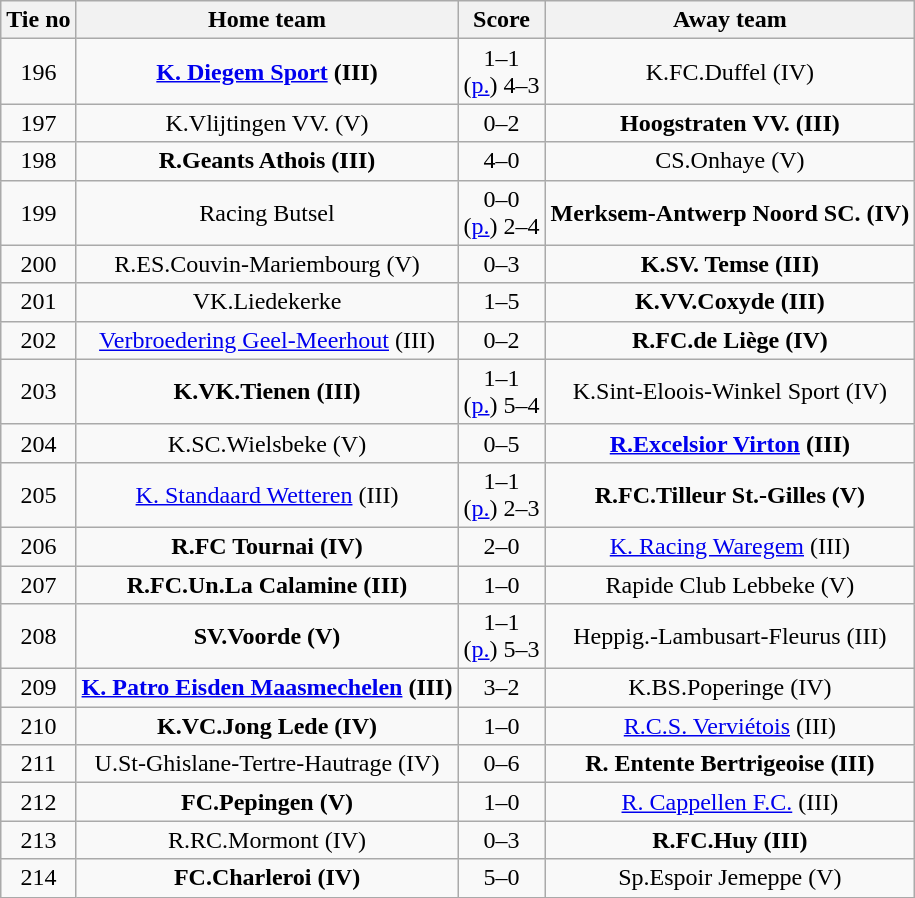<table class="wikitable" style="text-align: center">
<tr>
<th>Tie no</th>
<th>Home team</th>
<th>Score</th>
<th>Away team</th>
</tr>
<tr>
<td>196</td>
<td><strong><a href='#'>K. Diegem Sport</a> (III)</strong></td>
<td>1–1<br>(<a href='#'>p.</a>) 4–3</td>
<td>K.FC.Duffel (IV)</td>
</tr>
<tr>
<td>197</td>
<td>K.Vlijtingen VV. (V)</td>
<td>0–2</td>
<td><strong>Hoogstraten VV. (III)</strong></td>
</tr>
<tr>
<td>198</td>
<td><strong>R.Geants Athois (III)</strong></td>
<td>4–0</td>
<td>CS.Onhaye (V)</td>
</tr>
<tr>
<td>199</td>
<td>Racing Butsel</td>
<td>0–0<br>(<a href='#'>p.</a>) 2–4</td>
<td><strong>Merksem-Antwerp Noord SC. (IV)</strong></td>
</tr>
<tr>
<td>200</td>
<td>R.ES.Couvin-Mariembourg (V)</td>
<td>0–3</td>
<td><strong>K.SV. Temse (III)</strong></td>
</tr>
<tr>
<td>201</td>
<td>VK.Liedekerke</td>
<td>1–5</td>
<td><strong>K.VV.Coxyde (III)</strong></td>
</tr>
<tr>
<td>202</td>
<td><a href='#'>Verbroedering Geel-Meerhout</a> (III)</td>
<td>0–2</td>
<td><strong>R.FC.de Liège (IV)</strong></td>
</tr>
<tr>
<td>203</td>
<td><strong>K.VK.Tienen (III)</strong></td>
<td>1–1<br>(<a href='#'>p.</a>) 5–4</td>
<td>K.Sint-Eloois-Winkel Sport (IV)</td>
</tr>
<tr>
<td>204</td>
<td>K.SC.Wielsbeke (V)</td>
<td>0–5</td>
<td><strong><a href='#'>R.Excelsior Virton</a> (III)</strong></td>
</tr>
<tr>
<td>205</td>
<td><a href='#'>K. Standaard Wetteren</a> (III)</td>
<td>1–1<br>(<a href='#'>p.</a>) 2–3</td>
<td><strong>R.FC.Tilleur St.-Gilles (V)</strong></td>
</tr>
<tr>
<td>206</td>
<td><strong>R.FC Tournai (IV)</strong></td>
<td>2–0</td>
<td><a href='#'>K. Racing Waregem</a> (III)</td>
</tr>
<tr>
<td>207</td>
<td><strong>R.FC.Un.La Calamine (III)</strong></td>
<td>1–0</td>
<td>Rapide Club Lebbeke (V)</td>
</tr>
<tr>
<td>208</td>
<td><strong>SV.Voorde (V)</strong></td>
<td>1–1<br>(<a href='#'>p.</a>) 5–3</td>
<td>Heppig.-Lambusart-Fleurus (III)</td>
</tr>
<tr>
<td>209</td>
<td><strong><a href='#'>K. Patro Eisden Maasmechelen</a> (III)</strong></td>
<td>3–2</td>
<td>K.BS.Poperinge (IV)</td>
</tr>
<tr>
<td>210</td>
<td><strong>K.VC.Jong Lede (IV)</strong></td>
<td>1–0</td>
<td><a href='#'>R.C.S. Verviétois</a> (III)</td>
</tr>
<tr>
<td>211</td>
<td>U.St-Ghislane-Tertre-Hautrage (IV)</td>
<td>0–6</td>
<td><strong>R. Entente Bertrigeoise (III)</strong></td>
</tr>
<tr>
<td>212</td>
<td><strong>FC.Pepingen (V)</strong></td>
<td>1–0</td>
<td><a href='#'>R. Cappellen F.C.</a> (III)</td>
</tr>
<tr>
<td>213</td>
<td>R.RC.Mormont (IV)</td>
<td>0–3</td>
<td><strong>R.FC.Huy (III)</strong></td>
</tr>
<tr>
<td>214</td>
<td><strong>FC.Charleroi (IV)</strong></td>
<td>5–0</td>
<td>Sp.Espoir Jemeppe (V)</td>
</tr>
</table>
